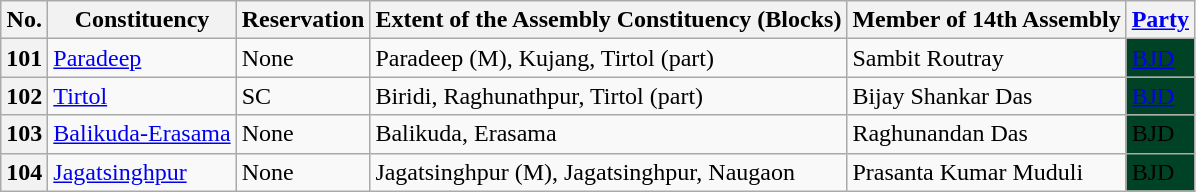<table class="wikitable sortable">
<tr>
<th>No.</th>
<th>Constituency</th>
<th>Reservation</th>
<th>Extent of the Assembly Constituency (Blocks)</th>
<th>Member of 14th Assembly</th>
<th><a href='#'>Party</a></th>
</tr>
<tr>
<th>101</th>
<td><a href='#'>Paradeep</a></td>
<td>None</td>
<td>Paradeep (M), Kujang, Tirtol (part)</td>
<td>Sambit Routray</td>
<td bgcolor="#004225"><a href='#'><span>BJD</span></a></td>
</tr>
<tr>
<th>102</th>
<td><a href='#'>Tirtol</a></td>
<td>SC</td>
<td>Biridi, Raghunathpur, Tirtol (part)</td>
<td>Bijay Shankar Das</td>
<td bgcolor="#004225"><a href='#'><span>BJD</span></a></td>
</tr>
<tr>
<th>103</th>
<td><a href='#'>Balikuda-Erasama</a></td>
<td>None</td>
<td>Balikuda, Erasama</td>
<td>Raghunandan Das</td>
<td bgcolor="#004225"><span>BJD</span></td>
</tr>
<tr>
<th>104</th>
<td><a href='#'>Jagatsinghpur</a></td>
<td>None</td>
<td>Jagatsinghpur (M), Jagatsinghpur, Naugaon</td>
<td>Prasanta Kumar Muduli</td>
<td bgcolor="#004225"><span>BJD</span></td>
</tr>
</table>
